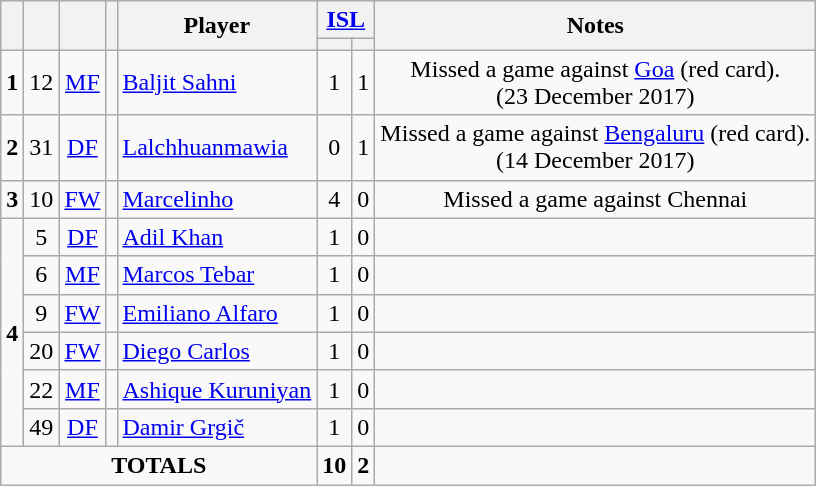<table class="wikitable" style="text-align:center;">
<tr>
<th rowspan="2" !width=15></th>
<th rowspan="2" !width=15></th>
<th rowspan="2" !width=15></th>
<th rowspan="2" !width=15></th>
<th rowspan="2">Player</th>
<th colspan="2"><a href='#'>ISL</a></th>
<th rowspan="2">Notes</th>
</tr>
<tr>
<th "width=34; background:#fe9;"></th>
<th "width=34; background:#ff8888;"></th>
</tr>
<tr>
<td rowspan=1><strong>1</strong></td>
<td>12</td>
<td><a href='#'>MF</a></td>
<td></td>
<td align=left><a href='#'>Baljit Sahni</a></td>
<td>1</td>
<td>1</td>
<td>Missed a game against <a href='#'>Goa</a> (red card).<br>(23 December 2017)</td>
</tr>
<tr>
<td rowspan=1><strong>2</strong></td>
<td>31</td>
<td><a href='#'>DF</a></td>
<td></td>
<td align=left><a href='#'>Lalchhuanmawia</a></td>
<td>0</td>
<td>1</td>
<td>Missed a game against <a href='#'>Bengaluru</a> (red card).<br>(14 December 2017)</td>
</tr>
<tr>
<td rowspan=1><strong>3</strong></td>
<td>10</td>
<td><a href='#'>FW</a></td>
<td></td>
<td align=left><a href='#'>Marcelinho</a></td>
<td>4</td>
<td>0</td>
<td>Missed a game against Chennai</td>
</tr>
<tr>
<td rowspan=6><strong>4</strong></td>
<td>5</td>
<td><a href='#'>DF</a></td>
<td></td>
<td align=left><a href='#'>Adil Khan</a></td>
<td>1</td>
<td>0</td>
<td></td>
</tr>
<tr>
<td>6</td>
<td><a href='#'>MF</a></td>
<td></td>
<td align=left><a href='#'>Marcos Tebar</a></td>
<td>1</td>
<td>0</td>
<td></td>
</tr>
<tr>
<td>9</td>
<td><a href='#'>FW</a></td>
<td></td>
<td align=left><a href='#'>Emiliano Alfaro</a></td>
<td>1</td>
<td>0</td>
<td></td>
</tr>
<tr>
<td>20</td>
<td><a href='#'>FW</a></td>
<td></td>
<td align=left><a href='#'>Diego Carlos</a></td>
<td>1</td>
<td>0</td>
<td></td>
</tr>
<tr>
<td>22</td>
<td><a href='#'>MF</a></td>
<td></td>
<td align=left><a href='#'>Ashique Kuruniyan</a></td>
<td>1</td>
<td>0</td>
<td></td>
</tr>
<tr>
<td>49</td>
<td><a href='#'>DF</a></td>
<td></td>
<td align=left><a href='#'>Damir Grgič</a></td>
<td>1</td>
<td>0</td>
<td></td>
</tr>
<tr>
<td colspan=5><strong>TOTALS</strong></td>
<td><strong>10</strong></td>
<td><strong>2</strong></td>
<td></td>
</tr>
</table>
